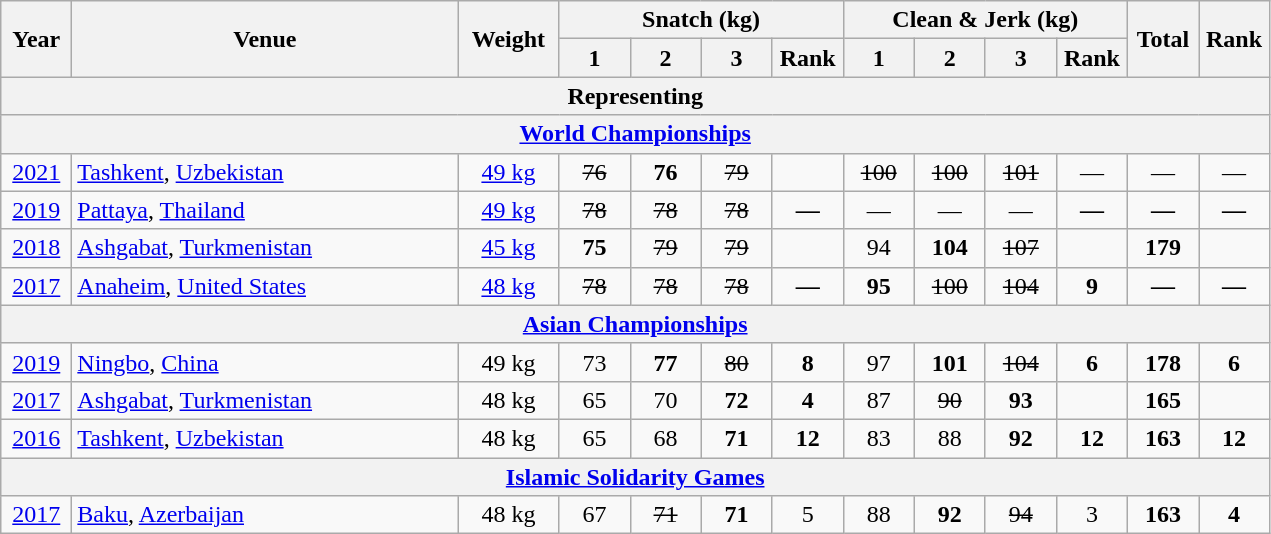<table class = "wikitable" style="text-align:center;">
<tr>
<th rowspan=2 width=40>Year</th>
<th rowspan=2 width=250>Venue</th>
<th rowspan=2 width=60>Weight</th>
<th colspan=4>Snatch (kg)</th>
<th colspan=4>Clean & Jerk (kg)</th>
<th rowspan=2 width=40>Total</th>
<th rowspan=2 width=40>Rank</th>
</tr>
<tr>
<th width=40>1</th>
<th width=40>2</th>
<th width=40>3</th>
<th width=40>Rank</th>
<th width=40>1</th>
<th width=40>2</th>
<th width=40>3</th>
<th width=40>Rank</th>
</tr>
<tr>
<th colspan=13>Representing </th>
</tr>
<tr>
<th colspan=13><a href='#'>World Championships</a></th>
</tr>
<tr>
<td><a href='#'>2021</a></td>
<td align=left> <a href='#'>Tashkent</a>, <a href='#'>Uzbekistan</a></td>
<td><a href='#'>49 kg</a></td>
<td><s>76</s></td>
<td><strong>76</strong></td>
<td><s>79</s></td>
<td></td>
<td><s>100</s></td>
<td><s>100</s></td>
<td><s>101</s></td>
<td>—</td>
<td>—</td>
<td>—</td>
</tr>
<tr>
<td><a href='#'>2019</a></td>
<td align=left> <a href='#'>Pattaya</a>, <a href='#'>Thailand</a></td>
<td><a href='#'>49 kg</a></td>
<td><s>78</s></td>
<td><s>78</s></td>
<td><s>78</s></td>
<td><strong>—</strong></td>
<td>—</td>
<td>—</td>
<td>—</td>
<td><strong>—</strong></td>
<td><strong>—</strong></td>
<td><strong>—</strong></td>
</tr>
<tr>
<td><a href='#'>2018</a></td>
<td align=left> <a href='#'>Ashgabat</a>, <a href='#'>Turkmenistan</a></td>
<td><a href='#'>45 kg</a></td>
<td><strong>75</strong></td>
<td><s>79</s></td>
<td><s>79</s></td>
<td><strong></strong></td>
<td>94</td>
<td><strong>104</strong></td>
<td><s>107</s></td>
<td><strong></strong></td>
<td><strong>179</strong></td>
<td><strong></strong></td>
</tr>
<tr>
<td><a href='#'>2017</a></td>
<td align=left> <a href='#'>Anaheim</a>, <a href='#'>United States</a></td>
<td><a href='#'>48 kg</a></td>
<td><s>78</s></td>
<td><s>78</s></td>
<td><s>78</s></td>
<td><strong>—</strong></td>
<td><strong>95</strong></td>
<td><s>100</s></td>
<td><s>104</s></td>
<td><strong>9</strong></td>
<td><strong>—</strong></td>
<td><strong>—</strong></td>
</tr>
<tr>
<th colspan=13><a href='#'>Asian Championships</a></th>
</tr>
<tr>
<td><a href='#'>2019</a></td>
<td align=left> <a href='#'>Ningbo</a>, <a href='#'>China</a></td>
<td>49 kg</td>
<td>73</td>
<td><strong>77</strong></td>
<td><s>80</s></td>
<td><strong>8</strong></td>
<td>97</td>
<td><strong>101</strong></td>
<td><s>104</s></td>
<td><strong>6</strong></td>
<td><strong>178</strong></td>
<td><strong>6</strong></td>
</tr>
<tr>
<td><a href='#'>2017</a></td>
<td align=left> <a href='#'>Ashgabat</a>, <a href='#'>Turkmenistan</a></td>
<td>48 kg</td>
<td>65</td>
<td>70</td>
<td><strong>72</strong></td>
<td><strong>4</strong></td>
<td>87</td>
<td><s>90</s></td>
<td><strong>93</strong></td>
<td><strong></strong></td>
<td><strong>165</strong></td>
<td><strong></strong></td>
</tr>
<tr>
<td><a href='#'>2016</a></td>
<td align=left> <a href='#'>Tashkent</a>, <a href='#'>Uzbekistan</a></td>
<td>48 kg</td>
<td>65</td>
<td>68</td>
<td><strong>71</strong></td>
<td><strong>12</strong></td>
<td>83</td>
<td>88</td>
<td><strong>92</strong></td>
<td><strong>12</strong></td>
<td><strong>163</strong></td>
<td><strong>12</strong></td>
</tr>
<tr>
<th colspan=13><a href='#'>Islamic Solidarity Games</a></th>
</tr>
<tr>
<td><a href='#'>2017</a></td>
<td align=left> <a href='#'>Baku</a>, <a href='#'>Azerbaijan</a></td>
<td>48 kg</td>
<td>67</td>
<td><s>71</s></td>
<td><strong>71</strong></td>
<td>5</td>
<td>88</td>
<td><strong>92</strong></td>
<td><s>94</s></td>
<td>3</td>
<td><strong>163</strong></td>
<td><strong>4</strong></td>
</tr>
</table>
